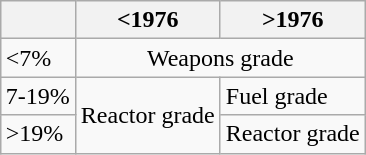<table class="wikitable" align="right">
<tr>
<th></th>
<th><1976</th>
<th>>1976</th>
</tr>
<tr>
<td><7%</td>
<td colspan="2" align="center">Weapons grade</td>
</tr>
<tr>
<td>7-19%</td>
<td rowspan="2" align="center">Reactor grade</td>
<td border="1px">Fuel grade</td>
</tr>
<tr>
<td>>19%</td>
<td colspan="2" align="center">Reactor grade</td>
</tr>
</table>
